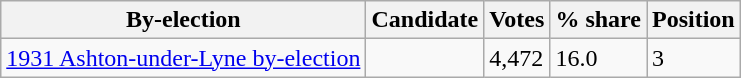<table class="wikitable sortable">
<tr>
<th>By-election</th>
<th>Candidate</th>
<th>Votes</th>
<th>% share</th>
<th>Position</th>
</tr>
<tr>
<td><a href='#'>1931 Ashton-under-Lyne by-election</a></td>
<td></td>
<td>4,472</td>
<td>16.0</td>
<td>3</td>
</tr>
</table>
